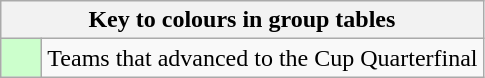<table class="wikitable" style="text-align: center;">
<tr>
<th colspan=2>Key to colours in group tables</th>
</tr>
<tr>
<td style="background:#cfc; width:20px;"></td>
<td align=left>Teams that advanced to the Cup Quarterfinal</td>
</tr>
</table>
